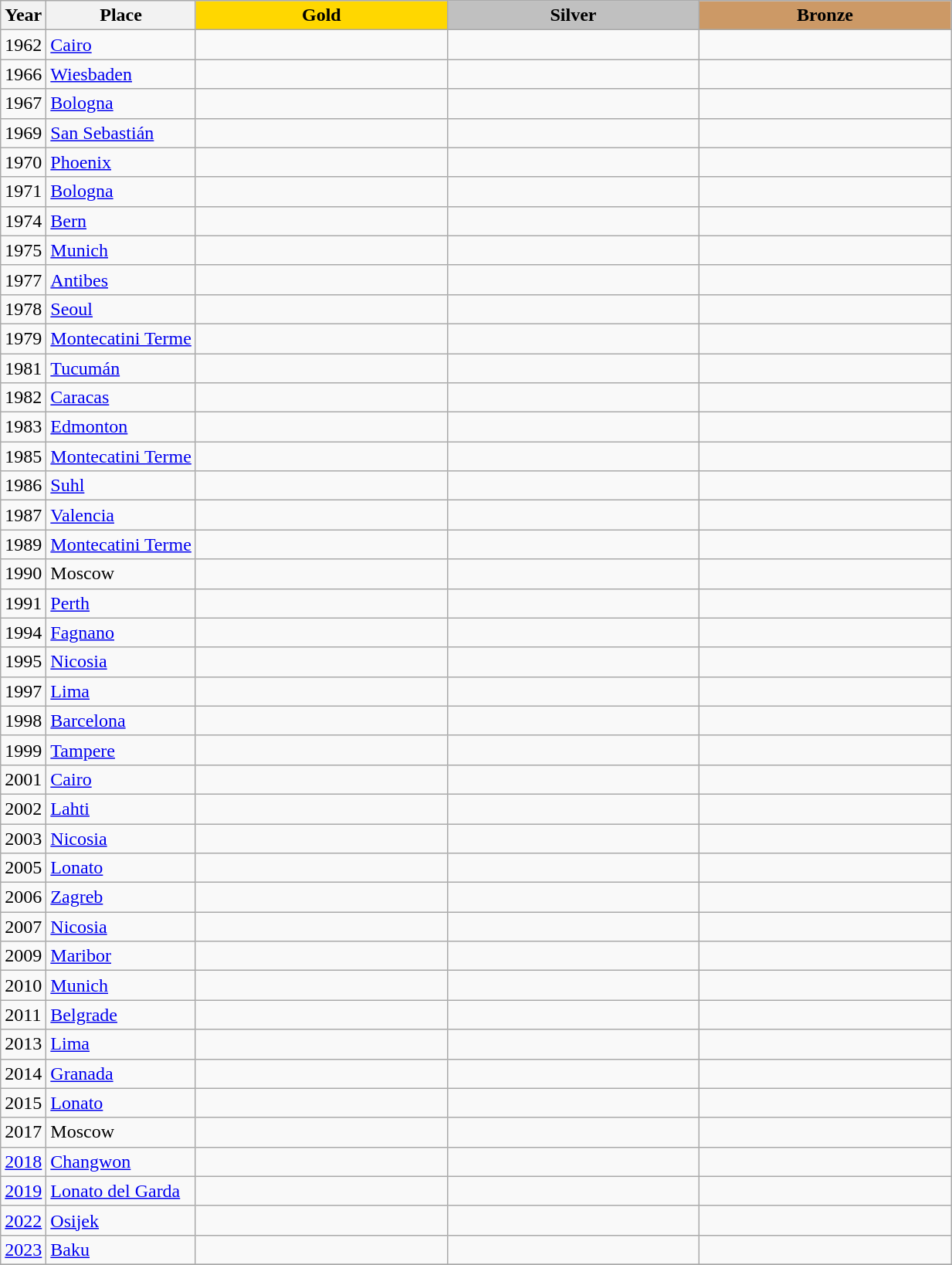<table class="wikitable">
<tr>
<th>Year</th>
<th>Place</th>
<th style="background:gold"    width="210">Gold</th>
<th style="background:silver"  width="210">Silver</th>
<th style="background:#cc9966" width="210">Bronze</th>
</tr>
<tr>
<td>1962</td>
<td> <a href='#'>Cairo</a></td>
<td></td>
<td></td>
<td></td>
</tr>
<tr>
<td>1966</td>
<td> <a href='#'>Wiesbaden</a></td>
<td></td>
<td></td>
<td></td>
</tr>
<tr>
<td>1967</td>
<td> <a href='#'>Bologna</a></td>
<td></td>
<td></td>
<td></td>
</tr>
<tr>
<td>1969</td>
<td> <a href='#'>San Sebastián</a></td>
<td></td>
<td></td>
<td></td>
</tr>
<tr>
<td>1970</td>
<td> <a href='#'>Phoenix</a></td>
<td></td>
<td></td>
<td></td>
</tr>
<tr>
<td>1971</td>
<td> <a href='#'>Bologna</a></td>
<td></td>
<td></td>
<td></td>
</tr>
<tr>
<td>1974</td>
<td> <a href='#'>Bern</a></td>
<td></td>
<td></td>
<td></td>
</tr>
<tr>
<td>1975</td>
<td> <a href='#'>Munich</a></td>
<td></td>
<td></td>
<td></td>
</tr>
<tr>
<td>1977</td>
<td> <a href='#'>Antibes</a></td>
<td></td>
<td></td>
<td></td>
</tr>
<tr>
<td>1978</td>
<td> <a href='#'>Seoul</a></td>
<td></td>
<td></td>
<td></td>
</tr>
<tr>
<td>1979</td>
<td> <a href='#'>Montecatini Terme</a></td>
<td></td>
<td></td>
<td></td>
</tr>
<tr>
<td>1981</td>
<td> <a href='#'>Tucumán</a></td>
<td></td>
<td></td>
<td></td>
</tr>
<tr>
<td>1982</td>
<td> <a href='#'>Caracas</a></td>
<td></td>
<td></td>
<td></td>
</tr>
<tr>
<td>1983</td>
<td> <a href='#'>Edmonton</a></td>
<td></td>
<td></td>
<td></td>
</tr>
<tr>
<td>1985</td>
<td> <a href='#'>Montecatini Terme</a></td>
<td></td>
<td></td>
<td></td>
</tr>
<tr>
<td>1986</td>
<td> <a href='#'>Suhl</a></td>
<td></td>
<td></td>
<td></td>
</tr>
<tr>
<td>1987</td>
<td> <a href='#'>Valencia</a></td>
<td></td>
<td></td>
<td></td>
</tr>
<tr>
<td>1989</td>
<td> <a href='#'>Montecatini Terme</a></td>
<td></td>
<td></td>
<td></td>
</tr>
<tr>
<td>1990</td>
<td> Moscow</td>
<td></td>
<td></td>
<td></td>
</tr>
<tr>
<td>1991</td>
<td> <a href='#'>Perth</a></td>
<td></td>
<td></td>
<td></td>
</tr>
<tr>
<td>1994</td>
<td> <a href='#'>Fagnano</a></td>
<td></td>
<td></td>
<td></td>
</tr>
<tr>
<td>1995</td>
<td> <a href='#'>Nicosia</a></td>
<td></td>
<td></td>
<td></td>
</tr>
<tr>
<td>1997</td>
<td> <a href='#'>Lima</a></td>
<td></td>
<td></td>
<td></td>
</tr>
<tr>
<td>1998</td>
<td> <a href='#'>Barcelona</a></td>
<td></td>
<td></td>
<td></td>
</tr>
<tr>
<td>1999</td>
<td> <a href='#'>Tampere</a></td>
<td></td>
<td></td>
<td></td>
</tr>
<tr>
<td>2001</td>
<td> <a href='#'>Cairo</a></td>
<td></td>
<td></td>
<td></td>
</tr>
<tr>
<td>2002</td>
<td> <a href='#'>Lahti</a></td>
<td></td>
<td></td>
<td></td>
</tr>
<tr>
<td>2003</td>
<td> <a href='#'>Nicosia</a></td>
<td></td>
<td></td>
<td></td>
</tr>
<tr>
<td>2005</td>
<td> <a href='#'>Lonato</a></td>
<td></td>
<td></td>
<td></td>
</tr>
<tr>
<td>2006</td>
<td> <a href='#'>Zagreb</a></td>
<td></td>
<td></td>
<td></td>
</tr>
<tr>
<td>2007</td>
<td> <a href='#'>Nicosia</a></td>
<td></td>
<td></td>
<td></td>
</tr>
<tr>
<td>2009</td>
<td> <a href='#'>Maribor</a></td>
<td></td>
<td></td>
<td></td>
</tr>
<tr>
<td>2010</td>
<td> <a href='#'>Munich</a></td>
<td></td>
<td></td>
<td></td>
</tr>
<tr>
<td>2011</td>
<td> <a href='#'>Belgrade</a></td>
<td></td>
<td></td>
<td></td>
</tr>
<tr>
<td>2013</td>
<td> <a href='#'>Lima</a></td>
<td></td>
<td></td>
<td></td>
</tr>
<tr>
<td>2014</td>
<td> <a href='#'>Granada</a></td>
<td></td>
<td></td>
<td></td>
</tr>
<tr>
<td>2015</td>
<td> <a href='#'>Lonato</a></td>
<td></td>
<td></td>
<td></td>
</tr>
<tr>
<td>2017</td>
<td> Moscow</td>
<td></td>
<td></td>
<td></td>
</tr>
<tr>
<td><a href='#'>2018</a></td>
<td> <a href='#'>Changwon</a></td>
<td></td>
<td></td>
<td></td>
</tr>
<tr>
<td><a href='#'>2019</a></td>
<td> <a href='#'>Lonato del Garda</a></td>
<td></td>
<td></td>
<td></td>
</tr>
<tr>
<td><a href='#'>2022</a></td>
<td> <a href='#'>Osijek</a></td>
<td></td>
<td></td>
<td></td>
</tr>
<tr>
<td><a href='#'>2023</a></td>
<td> <a href='#'>Baku</a></td>
<td></td>
<td></td>
<td></td>
</tr>
<tr>
</tr>
</table>
